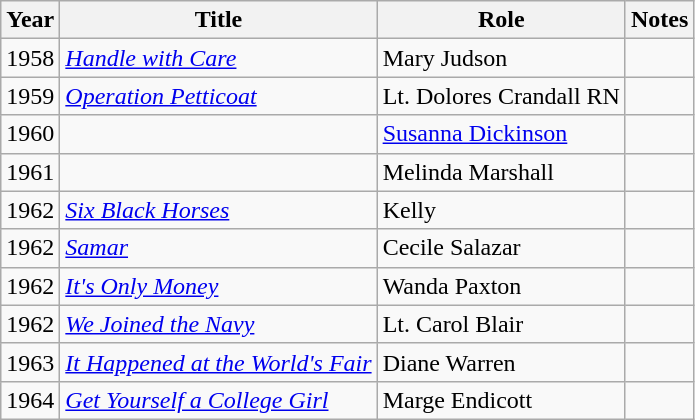<table class="wikitable sortable">
<tr>
<th>Year</th>
<th>Title</th>
<th class=unsortable>Role</th>
<th class=unsortable>Notes</th>
</tr>
<tr>
<td>1958</td>
<td><em><a href='#'>Handle with Care</a></em></td>
<td>Mary Judson</td>
<td></td>
</tr>
<tr>
<td>1959</td>
<td><em><a href='#'>Operation Petticoat</a></em></td>
<td>Lt. Dolores Crandall RN</td>
<td></td>
</tr>
<tr>
<td>1960</td>
<td><em></em></td>
<td><a href='#'>Susanna Dickinson</a></td>
<td></td>
</tr>
<tr>
<td>1961</td>
<td><em></em></td>
<td>Melinda Marshall</td>
<td></td>
</tr>
<tr>
<td>1962</td>
<td><em><a href='#'>Six Black Horses</a></em></td>
<td>Kelly</td>
<td></td>
</tr>
<tr>
<td>1962</td>
<td><em><a href='#'>Samar</a></em></td>
<td>Cecile Salazar</td>
<td></td>
</tr>
<tr>
<td>1962</td>
<td><em><a href='#'>It's Only Money</a></em></td>
<td>Wanda Paxton</td>
<td></td>
</tr>
<tr>
<td>1962</td>
<td><em><a href='#'>We Joined the Navy</a></em></td>
<td>Lt. Carol Blair</td>
<td></td>
</tr>
<tr>
<td>1963</td>
<td><em><a href='#'>It Happened at the World's Fair</a></em></td>
<td>Diane Warren</td>
<td></td>
</tr>
<tr>
<td>1964</td>
<td><em><a href='#'>Get Yourself a College Girl</a></em></td>
<td>Marge Endicott</td>
<td></td>
</tr>
</table>
